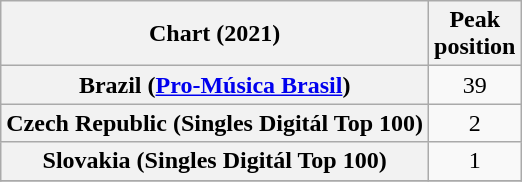<table class="wikitable sortable plainrowheaders" style="text-align:center">
<tr>
<th scope="col">Chart (2021)</th>
<th scope="col">Peak<br>position</th>
</tr>
<tr>
<th scope="row">Brazil (<a href='#'>Pro-Música Brasil</a>)</th>
<td>39</td>
</tr>
<tr>
<th scope="row">Czech Republic (Singles Digitál Top 100)</th>
<td>2</td>
</tr>
<tr>
<th scope="row">Slovakia (Singles Digitál Top 100)</th>
<td>1</td>
</tr>
<tr>
</tr>
</table>
